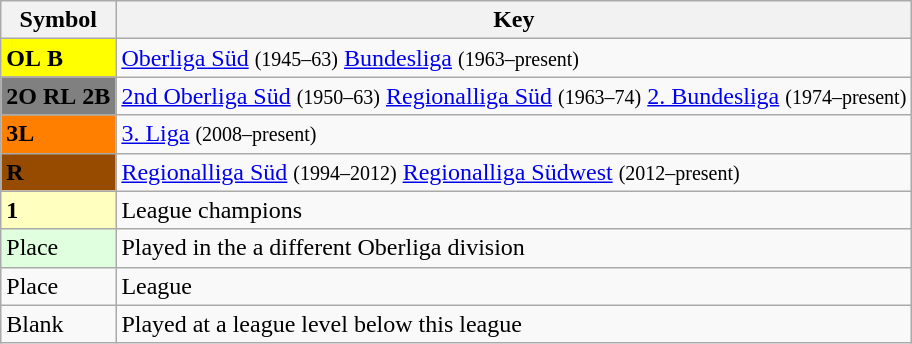<table class="wikitable" align="center">
<tr>
<th>Symbol</th>
<th>Key</th>
</tr>
<tr>
<td style="background:#FFFF00"><strong>OL</strong>  <strong>B</strong></td>
<td><a href='#'>Oberliga Süd</a> <small>(1945–63)</small>  <a href='#'>Bundesliga</a> <small>(1963–present)</small></td>
</tr>
<tr>
<td style="background:#808080"><strong>2O</strong>  <strong>RL</strong>  <strong>2B</strong></td>
<td><a href='#'>2nd Oberliga Süd</a> <small>(1950–63)</small>  <a href='#'>Regionalliga Süd</a> <small>(1963–74)</small>  <a href='#'>2. Bundesliga</a> <small>(1974–present)</small></td>
</tr>
<tr>
<td style="background:#FF7F00"><strong>3L</strong></td>
<td><a href='#'>3. Liga</a> <small>(2008–present)</small></td>
</tr>
<tr>
<td style="background:#964B00"><strong>R</strong></td>
<td><a href='#'>Regionalliga Süd</a> <small>(1994–2012)</small>  <a href='#'>Regionalliga Südwest</a> <small>(2012–present)</small></td>
</tr>
<tr>
<td style="background:#ffffbf"><strong>1</strong></td>
<td>League champions</td>
</tr>
<tr>
<td style="background:#dfffdf">Place</td>
<td>Played in the a different Oberliga division</td>
</tr>
<tr>
<td>Place</td>
<td>League</td>
</tr>
<tr>
<td>Blank</td>
<td>Played at a league level below this league</td>
</tr>
</table>
